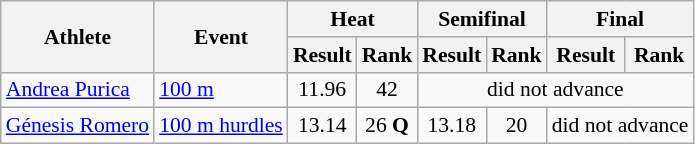<table class="wikitable"  style=font-size:90%>
<tr>
<th rowspan="2">Athlete</th>
<th rowspan="2">Event</th>
<th colspan="2">Heat</th>
<th colspan="2">Semifinal</th>
<th colspan="2">Final</th>
</tr>
<tr>
<th>Result</th>
<th>Rank</th>
<th>Result</th>
<th>Rank</th>
<th>Result</th>
<th>Rank</th>
</tr>
<tr style=text-align:center>
<td style=text-align:left><a href='#'>Andrea Purica</a></td>
<td style=text-align:left><a href='#'>100 m</a></td>
<td>11.96</td>
<td>42</td>
<td colspan=4>did not advance</td>
</tr>
<tr style=text-align:center>
<td style=text-align:left><a href='#'>Génesis Romero</a></td>
<td style=text-align:left><a href='#'>100 m hurdles</a></td>
<td>13.14</td>
<td>26 <strong>Q</strong></td>
<td>13.18</td>
<td>20</td>
<td colspan=2>did not advance</td>
</tr>
</table>
